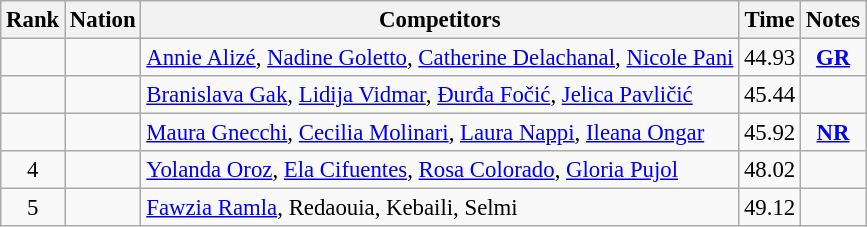<table class="wikitable sortable" style="text-align:center; font-size:95%">
<tr>
<th>Rank</th>
<th>Nation</th>
<th>Competitors</th>
<th>Time</th>
<th>Notes</th>
</tr>
<tr>
<td></td>
<td align=left></td>
<td align=left><a href='#'>Annie Alizé</a>, <a href='#'>Nadine Goletto</a>, <a href='#'>Catherine Delachanal</a>, <a href='#'>Nicole Pani</a></td>
<td>44.93</td>
<td><strong><a href='#'>GR</a></strong></td>
</tr>
<tr>
<td></td>
<td align=left></td>
<td align=left><a href='#'>Branislava Gak</a>, <a href='#'>Lidija Vidmar</a>, <a href='#'>Đurđa Fočić</a>, <a href='#'>Jelica Pavličić</a></td>
<td>45.44</td>
<td></td>
</tr>
<tr>
<td></td>
<td align=left></td>
<td align=left><a href='#'>Maura Gnecchi</a>, <a href='#'>Cecilia Molinari</a>, <a href='#'>Laura Nappi</a>, <a href='#'>Ileana Ongar</a></td>
<td>45.92</td>
<td><strong><a href='#'>NR</a></strong></td>
</tr>
<tr>
<td>4</td>
<td align=left></td>
<td align=left><a href='#'>Yolanda Oroz</a>, <a href='#'>Ela Cifuentes</a>, <a href='#'>Rosa Colorado</a>, <a href='#'>Gloria Pujol</a></td>
<td>48.02</td>
<td></td>
</tr>
<tr>
<td>5</td>
<td align=left></td>
<td align=left><a href='#'>Fawzia Ramla</a>, Redaouia, Kebaili, Selmi</td>
<td>49.12</td>
<td></td>
</tr>
</table>
